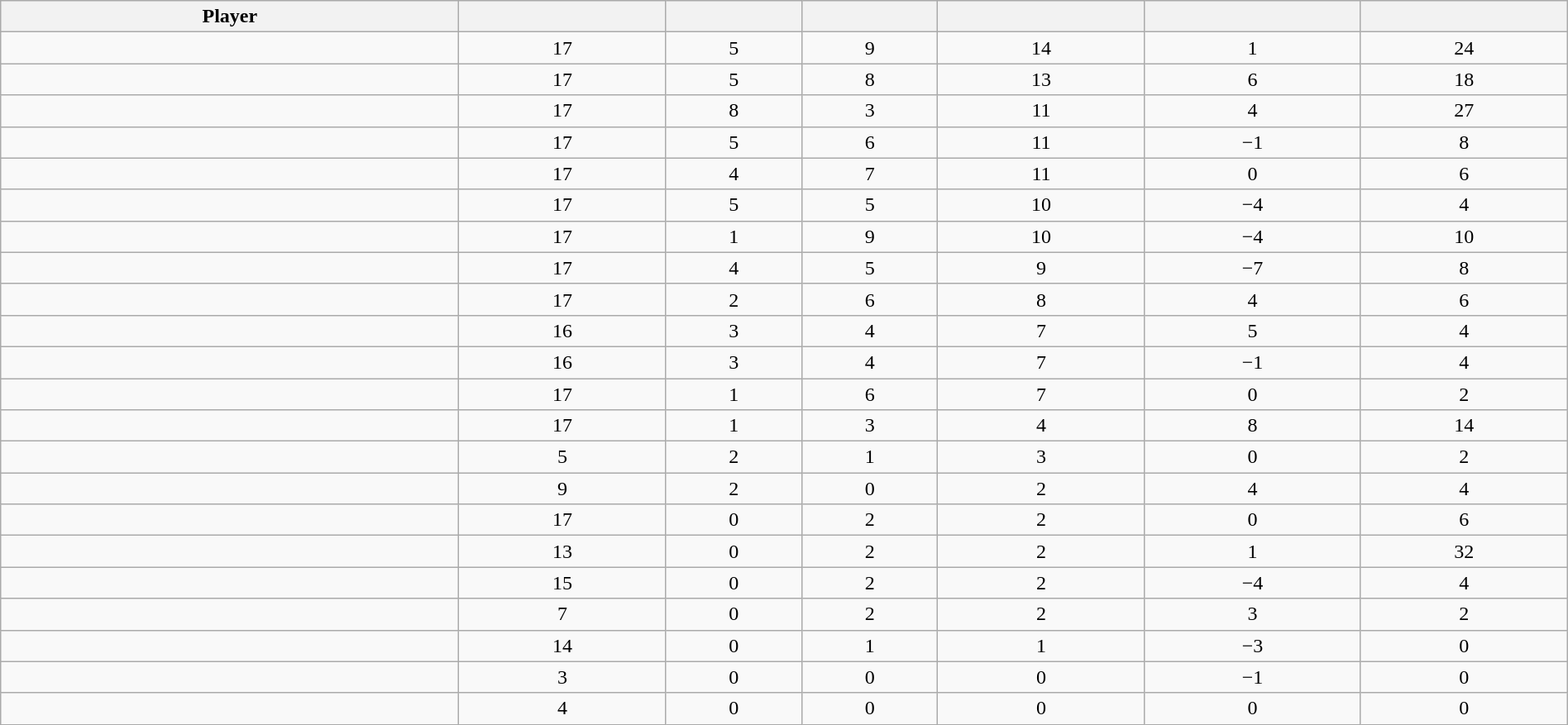<table class="wikitable sortable" style="width:100%; text-align:center;">
<tr>
<th>Player</th>
<th></th>
<th></th>
<th></th>
<th></th>
<th data-sort-type="number"></th>
<th></th>
</tr>
<tr>
<td></td>
<td>17</td>
<td>5</td>
<td>9</td>
<td>14</td>
<td>1</td>
<td>24</td>
</tr>
<tr>
<td></td>
<td>17</td>
<td>5</td>
<td>8</td>
<td>13</td>
<td>6</td>
<td>18</td>
</tr>
<tr>
<td></td>
<td>17</td>
<td>8</td>
<td>3</td>
<td>11</td>
<td>4</td>
<td>27</td>
</tr>
<tr>
<td></td>
<td>17</td>
<td>5</td>
<td>6</td>
<td>11</td>
<td>−1</td>
<td>8</td>
</tr>
<tr>
<td></td>
<td>17</td>
<td>4</td>
<td>7</td>
<td>11</td>
<td>0</td>
<td>6</td>
</tr>
<tr>
<td></td>
<td>17</td>
<td>5</td>
<td>5</td>
<td>10</td>
<td>−4</td>
<td>4</td>
</tr>
<tr>
<td></td>
<td>17</td>
<td>1</td>
<td>9</td>
<td>10</td>
<td>−4</td>
<td>10</td>
</tr>
<tr>
<td></td>
<td>17</td>
<td>4</td>
<td>5</td>
<td>9</td>
<td>−7</td>
<td>8</td>
</tr>
<tr>
<td></td>
<td>17</td>
<td>2</td>
<td>6</td>
<td>8</td>
<td>4</td>
<td>6</td>
</tr>
<tr>
<td></td>
<td>16</td>
<td>3</td>
<td>4</td>
<td>7</td>
<td>5</td>
<td>4</td>
</tr>
<tr>
<td></td>
<td>16</td>
<td>3</td>
<td>4</td>
<td>7</td>
<td>−1</td>
<td>4</td>
</tr>
<tr>
<td></td>
<td>17</td>
<td>1</td>
<td>6</td>
<td>7</td>
<td>0</td>
<td>2</td>
</tr>
<tr>
<td></td>
<td>17</td>
<td>1</td>
<td>3</td>
<td>4</td>
<td>8</td>
<td>14</td>
</tr>
<tr>
<td></td>
<td>5</td>
<td>2</td>
<td>1</td>
<td>3</td>
<td>0</td>
<td>2</td>
</tr>
<tr>
<td></td>
<td>9</td>
<td>2</td>
<td>0</td>
<td>2</td>
<td>4</td>
<td>4</td>
</tr>
<tr>
<td></td>
<td>17</td>
<td>0</td>
<td>2</td>
<td>2</td>
<td>0</td>
<td>6</td>
</tr>
<tr>
<td></td>
<td>13</td>
<td>0</td>
<td>2</td>
<td>2</td>
<td>1</td>
<td>32</td>
</tr>
<tr>
<td></td>
<td>15</td>
<td>0</td>
<td>2</td>
<td>2</td>
<td>−4</td>
<td>4</td>
</tr>
<tr>
<td></td>
<td>7</td>
<td>0</td>
<td>2</td>
<td>2</td>
<td>3</td>
<td>2</td>
</tr>
<tr>
<td></td>
<td>14</td>
<td>0</td>
<td>1</td>
<td>1</td>
<td>−3</td>
<td>0</td>
</tr>
<tr>
<td></td>
<td>3</td>
<td>0</td>
<td>0</td>
<td>0</td>
<td>−1</td>
<td>0</td>
</tr>
<tr>
<td></td>
<td>4</td>
<td>0</td>
<td>0</td>
<td>0</td>
<td>0</td>
<td>0</td>
</tr>
</table>
